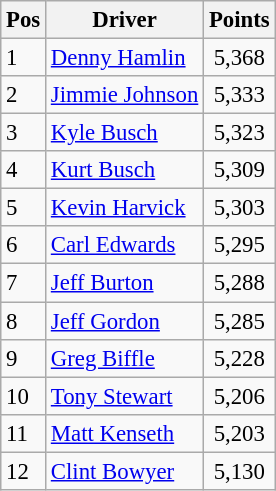<table class="sortable wikitable " style="font-size: 95%;">
<tr>
<th>Pos</th>
<th>Driver</th>
<th>Points</th>
</tr>
<tr>
<td>1</td>
<td><a href='#'>Denny Hamlin</a></td>
<td style="text-align:center;">5,368</td>
</tr>
<tr>
<td>2</td>
<td><a href='#'>Jimmie Johnson</a></td>
<td style="text-align:center;">5,333</td>
</tr>
<tr>
<td>3</td>
<td><a href='#'>Kyle Busch</a></td>
<td style="text-align:center;">5,323</td>
</tr>
<tr>
<td>4</td>
<td><a href='#'>Kurt Busch</a></td>
<td style="text-align:center;">5,309</td>
</tr>
<tr>
<td>5</td>
<td><a href='#'>Kevin Harvick</a></td>
<td style="text-align:center;">5,303</td>
</tr>
<tr>
<td>6</td>
<td><a href='#'>Carl Edwards</a></td>
<td style="text-align:center;">5,295</td>
</tr>
<tr>
<td>7</td>
<td><a href='#'>Jeff Burton</a></td>
<td style="text-align:center;">5,288</td>
</tr>
<tr>
<td>8</td>
<td><a href='#'>Jeff Gordon</a></td>
<td style="text-align:center;">5,285</td>
</tr>
<tr>
<td>9</td>
<td><a href='#'>Greg Biffle</a></td>
<td style="text-align:center;">5,228</td>
</tr>
<tr>
<td>10</td>
<td><a href='#'>Tony Stewart</a></td>
<td style="text-align:center;">5,206</td>
</tr>
<tr>
<td>11</td>
<td><a href='#'>Matt Kenseth</a></td>
<td style="text-align:center;">5,203</td>
</tr>
<tr>
<td>12</td>
<td><a href='#'>Clint Bowyer</a></td>
<td style="text-align:center;">5,130</td>
</tr>
</table>
